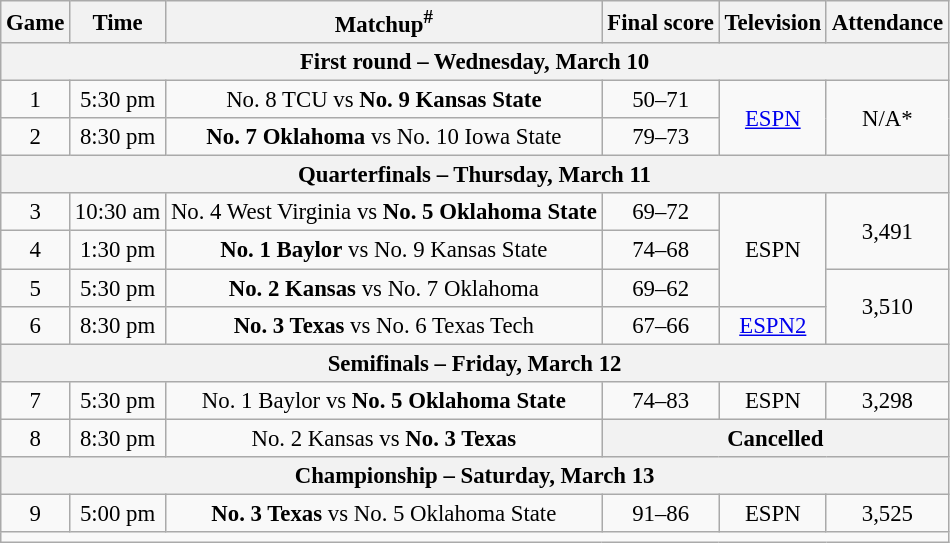<table class="wikitable" style="font-size: 95%;text-align:center">
<tr>
<th>Game</th>
<th>Time</th>
<th>Matchup<sup>#</sup></th>
<th>Final score</th>
<th>Television</th>
<th>Attendance</th>
</tr>
<tr>
<th colspan=6>First round – Wednesday, March 10</th>
</tr>
<tr>
<td>1</td>
<td>5:30 pm</td>
<td>No. 8 TCU vs <strong>No. 9 Kansas State</strong></td>
<td>50–71</td>
<td rowspan=2><a href='#'>ESPN</a></td>
<td rowspan=2>N/A*</td>
</tr>
<tr>
<td>2</td>
<td>8:30 pm</td>
<td><strong>No. 7 Oklahoma</strong> vs No. 10 Iowa State</td>
<td>79–73</td>
</tr>
<tr>
<th colspan=6>Quarterfinals – Thursday, March 11</th>
</tr>
<tr>
<td>3</td>
<td>10:30 am</td>
<td>No. 4 West Virginia vs <strong>No. 5 Oklahoma State</strong></td>
<td>69–72</td>
<td rowspan=3>ESPN</td>
<td rowspan=2>3,491</td>
</tr>
<tr>
<td>4</td>
<td>1:30 pm</td>
<td><strong>No. 1 Baylor</strong> vs No. 9 Kansas State</td>
<td>74–68</td>
</tr>
<tr>
<td>5</td>
<td>5:30 pm</td>
<td><strong>No. 2 Kansas</strong> vs No. 7 Oklahoma</td>
<td>69–62</td>
<td rowspan=2>3,510</td>
</tr>
<tr>
<td>6</td>
<td>8:30 pm</td>
<td><strong>No. 3 Texas</strong> vs No. 6 Texas Tech</td>
<td>67–66</td>
<td><a href='#'>ESPN2</a></td>
</tr>
<tr>
<th colspan=6>Semifinals – Friday, March 12</th>
</tr>
<tr>
<td>7</td>
<td>5:30 pm</td>
<td>No. 1 Baylor vs <strong>No. 5 Oklahoma State</strong></td>
<td>74–83</td>
<td>ESPN</td>
<td>3,298</td>
</tr>
<tr>
<td>8</td>
<td>8:30 pm</td>
<td>No. 2 Kansas vs <strong>No. 3 Texas</strong></td>
<th colspan=3>Cancelled</th>
</tr>
<tr>
<th colspan=6>Championship – Saturday, March 13</th>
</tr>
<tr>
<td>9</td>
<td>5:00 pm</td>
<td><strong>No. 3 Texas</strong> vs No. 5 Oklahoma State</td>
<td>91–86</td>
<td>ESPN</td>
<td>3,525</td>
</tr>
<tr>
<td colspan=6></td>
</tr>
</table>
